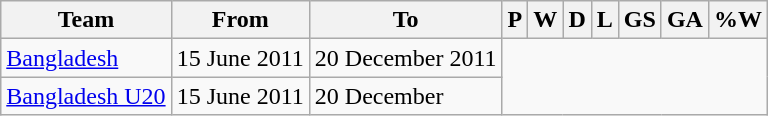<table class="wikitable sortable" style="text-align:center">
<tr>
<th>Team</th>
<th class="unsortable">From</th>
<th class="unsortable">To</th>
<th abbr="1">P</th>
<th abbr="1">W</th>
<th abbr="0">D</th>
<th abbr="1">L</th>
<th abbr="2">GS</th>
<th abbr="4">GA</th>
<th abbr="50">%W</th>
</tr>
<tr>
<td align=left><a href='#'>Bangladesh</a></td>
<td align=left>15 June 2011</td>
<td align=left>20 December 2011<br></td>
</tr>
<tr>
<td align=left><a href='#'>Bangladesh U20</a></td>
<td align=left>15 June 2011</td>
<td align=left>20 December<br></td>
</tr>
</table>
